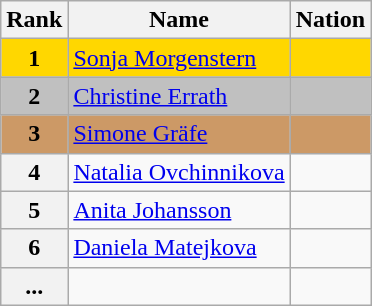<table class="wikitable">
<tr>
<th>Rank</th>
<th>Name</th>
<th>Nation</th>
</tr>
<tr bgcolor="gold">
<td align="center"><strong>1</strong></td>
<td><a href='#'>Sonja Morgenstern</a></td>
<td></td>
</tr>
<tr bgcolor="silver">
<td align="center"><strong>2</strong></td>
<td><a href='#'>Christine Errath</a></td>
<td></td>
</tr>
<tr bgcolor="cc9966">
<td align="center"><strong>3</strong></td>
<td><a href='#'>Simone Gräfe</a></td>
<td></td>
</tr>
<tr>
<th>4</th>
<td><a href='#'>Natalia Ovchinnikova</a></td>
<td></td>
</tr>
<tr>
<th>5</th>
<td><a href='#'>Anita Johansson</a></td>
<td></td>
</tr>
<tr>
<th>6</th>
<td><a href='#'>Daniela Matejkova</a></td>
<td></td>
</tr>
<tr>
<th>...</th>
<td></td>
<td></td>
</tr>
</table>
